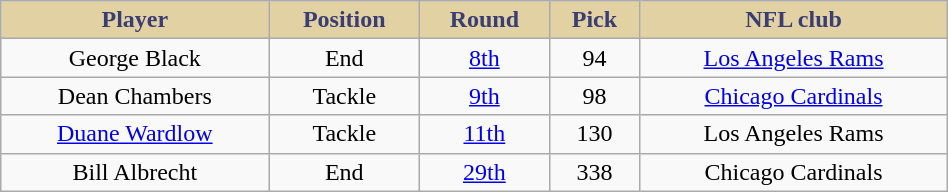<table class="wikitable" style="width:50%;">
<tr style="text-align:center; background:#e2d2a3; color:#3b3e72;">
<td><strong>Player</strong></td>
<td><strong>Position</strong></td>
<td><strong>Round</strong></td>
<td><strong>Pick</strong></td>
<td><strong>NFL club</strong></td>
</tr>
<tr style="text-align:center;" bgcolor="">
<td>George Black</td>
<td>End</td>
<td><a href='#'>8th</a></td>
<td>94</td>
<td><a href='#'>Los Angeles Rams</a></td>
</tr>
<tr style="text-align:center;" bgcolor="">
<td>Dean Chambers</td>
<td>Tackle</td>
<td><a href='#'>9th</a></td>
<td>98</td>
<td><a href='#'>Chicago Cardinals</a></td>
</tr>
<tr style="text-align:center;" bgcolor="">
<td><a href='#'>Duane Wardlow</a></td>
<td>Tackle</td>
<td><a href='#'>11th</a></td>
<td>130</td>
<td>Los Angeles Rams</td>
</tr>
<tr style="text-align:center;" bgcolor="">
<td>Bill Albrecht</td>
<td>End</td>
<td><a href='#'>29th</a></td>
<td>338</td>
<td>Chicago Cardinals</td>
</tr>
</table>
